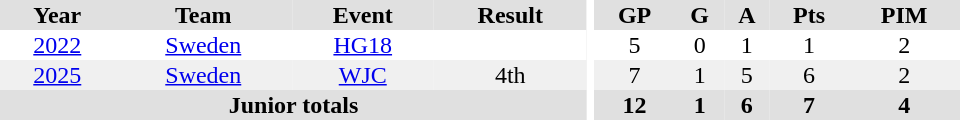<table border="0" cellpadding="1" cellspacing="0" ID="Table3" style="text-align:center; width:40em;">
<tr bgcolor="#e0e0e0">
<th>Year</th>
<th>Team</th>
<th>Event</th>
<th>Result</th>
<th rowspan="98" bgcolor="#ffffff"></th>
<th>GP</th>
<th>G</th>
<th>A</th>
<th>Pts</th>
<th>PIM</th>
</tr>
<tr>
<td><a href='#'>2022</a></td>
<td><a href='#'>Sweden</a></td>
<td><a href='#'>HG18</a></td>
<td></td>
<td>5</td>
<td>0</td>
<td>1</td>
<td>1</td>
<td>2</td>
</tr>
<tr bgcolor="#f0f0f0">
<td><a href='#'>2025</a></td>
<td><a href='#'>Sweden</a></td>
<td><a href='#'>WJC</a></td>
<td>4th</td>
<td>7</td>
<td>1</td>
<td>5</td>
<td>6</td>
<td>2</td>
</tr>
<tr bgcolor="#e0e0e0">
<th colspan="4">Junior totals</th>
<th>12</th>
<th>1</th>
<th>6</th>
<th>7</th>
<th>4</th>
</tr>
</table>
